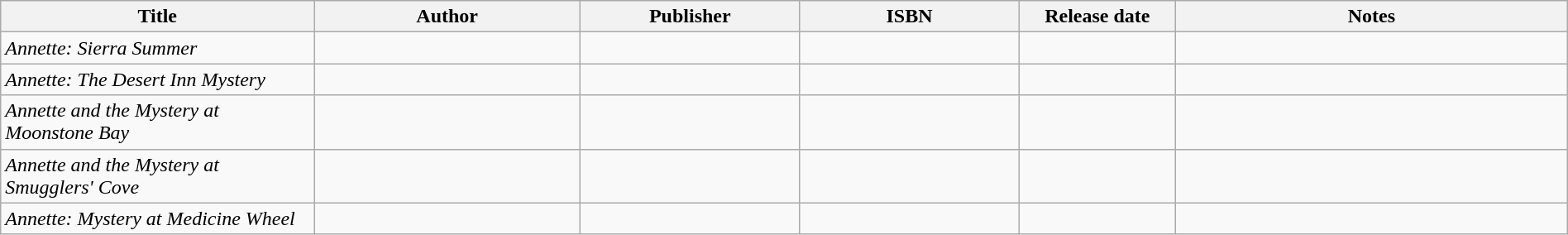<table class="wikitable" width=100%>
<tr>
<th width=20%>Title</th>
<th width=17%>Author</th>
<th width=14%>Publisher</th>
<th width=14%>ISBN</th>
<th width=10%>Release date</th>
<th width=25%>Notes</th>
</tr>
<tr>
<td><em>Annette: Sierra Summer</em></td>
<td></td>
<td></td>
<td></td>
<td></td>
<td></td>
</tr>
<tr>
<td><em>Annette: The Desert Inn Mystery</em></td>
<td></td>
<td></td>
<td></td>
<td></td>
<td></td>
</tr>
<tr>
<td><em>Annette and the Mystery at Moonstone Bay</em></td>
<td></td>
<td></td>
<td></td>
<td></td>
<td></td>
</tr>
<tr>
<td><em>Annette and the Mystery at Smugglers' Cove</em></td>
<td></td>
<td></td>
<td></td>
<td></td>
<td></td>
</tr>
<tr>
<td><em>Annette: Mystery at Medicine Wheel</em></td>
<td></td>
<td></td>
<td></td>
<td></td>
<td></td>
</tr>
</table>
